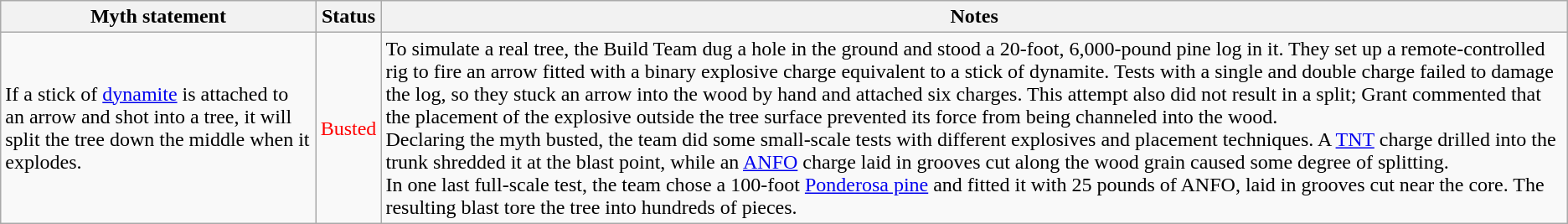<table class="wikitable plainrowheaders">
<tr>
<th>Myth statement</th>
<th>Status</th>
<th>Notes</th>
</tr>
<tr>
<td>If a stick of <a href='#'>dynamite</a> is attached to an arrow and shot into a tree, it will split the tree down the middle when it explodes.</td>
<td style="color:red">Busted</td>
<td>To simulate a real tree, the Build Team dug a hole in the ground and stood a 20-foot, 6,000-pound pine log in it. They set up a remote-controlled rig to fire an arrow fitted with a binary explosive charge equivalent to a stick of dynamite. Tests with a single and double charge failed to damage the log, so they stuck an arrow into the wood by hand and attached six charges. This attempt also did not result in a split; Grant commented that the placement of the explosive outside the tree surface prevented its force from being channeled into the wood.<br>Declaring the myth busted, the team did some small-scale tests with different explosives and placement techniques. A <a href='#'>TNT</a> charge drilled into the trunk shredded it at the blast point, while an <a href='#'>ANFO</a> charge laid in grooves cut along the wood grain caused some degree of splitting.<br>In one last full-scale test, the team chose a 100-foot <a href='#'>Ponderosa pine</a> and fitted it with 25 pounds of ANFO, laid in grooves cut near the core. The resulting blast tore the tree into hundreds of pieces.</td>
</tr>
</table>
